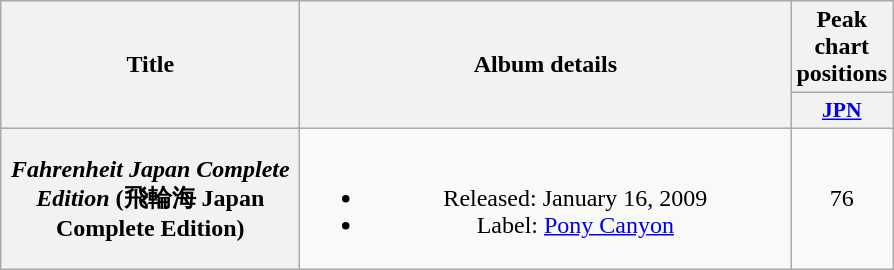<table class="wikitable plainrowheaders" style="text-align:center;">
<tr>
<th rowspan="2" style="width:12em;">Title</th>
<th rowspan="2" style="width:20em;">Album details</th>
<th>Peak chart positions</th>
</tr>
<tr>
<th scope="col" style="width:2.5em;font-size:90%;"><a href='#'>JPN</a><br></th>
</tr>
<tr>
<th scope="row"><em>Fahrenheit Japan Complete Edition</em> (飛輪海 Japan Complete Edition)</th>
<td><br><ul><li>Released: January 16, 2009 </li><li>Label: <a href='#'>Pony Canyon</a></li></ul></td>
<td>76</td>
</tr>
</table>
